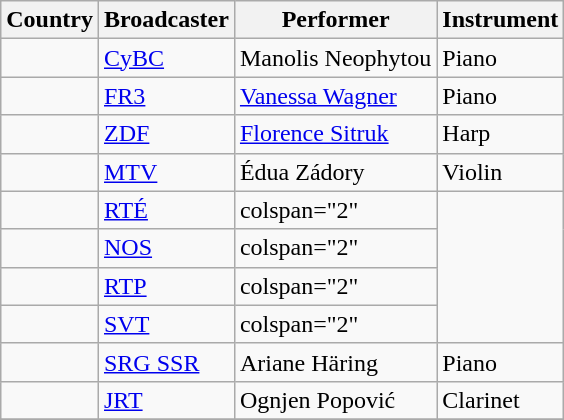<table class="wikitable" style="text-align: left;">
<tr>
<th>Country</th>
<th>Broadcaster</th>
<th>Performer</th>
<th>Instrument</th>
</tr>
<tr>
<td> </td>
<td><a href='#'>CyBC</a></td>
<td>Manolis Neophytou</td>
<td>Piano</td>
</tr>
<tr>
<td></td>
<td><a href='#'>FR3</a></td>
<td><a href='#'>Vanessa Wagner</a></td>
<td>Piano</td>
</tr>
<tr>
<td></td>
<td><a href='#'>ZDF</a></td>
<td><a href='#'>Florence Sitruk</a></td>
<td>Harp</td>
</tr>
<tr>
<td></td>
<td><a href='#'>MTV</a></td>
<td>Édua Zádory</td>
<td>Violin</td>
</tr>
<tr>
<td></td>
<td><a href='#'>RTÉ</a></td>
<td>colspan="2" </td>
</tr>
<tr>
<td></td>
<td><a href='#'>NOS</a></td>
<td>colspan="2" </td>
</tr>
<tr>
<td></td>
<td><a href='#'>RTP</a></td>
<td>colspan="2" </td>
</tr>
<tr>
<td></td>
<td><a href='#'>SVT</a></td>
<td>colspan="2" </td>
</tr>
<tr>
<td></td>
<td><a href='#'>SRG SSR</a></td>
<td>Ariane Häring</td>
<td>Piano</td>
</tr>
<tr>
<td></td>
<td><a href='#'>JRT</a></td>
<td>Ognjen Popović</td>
<td>Clarinet</td>
</tr>
<tr>
</tr>
</table>
